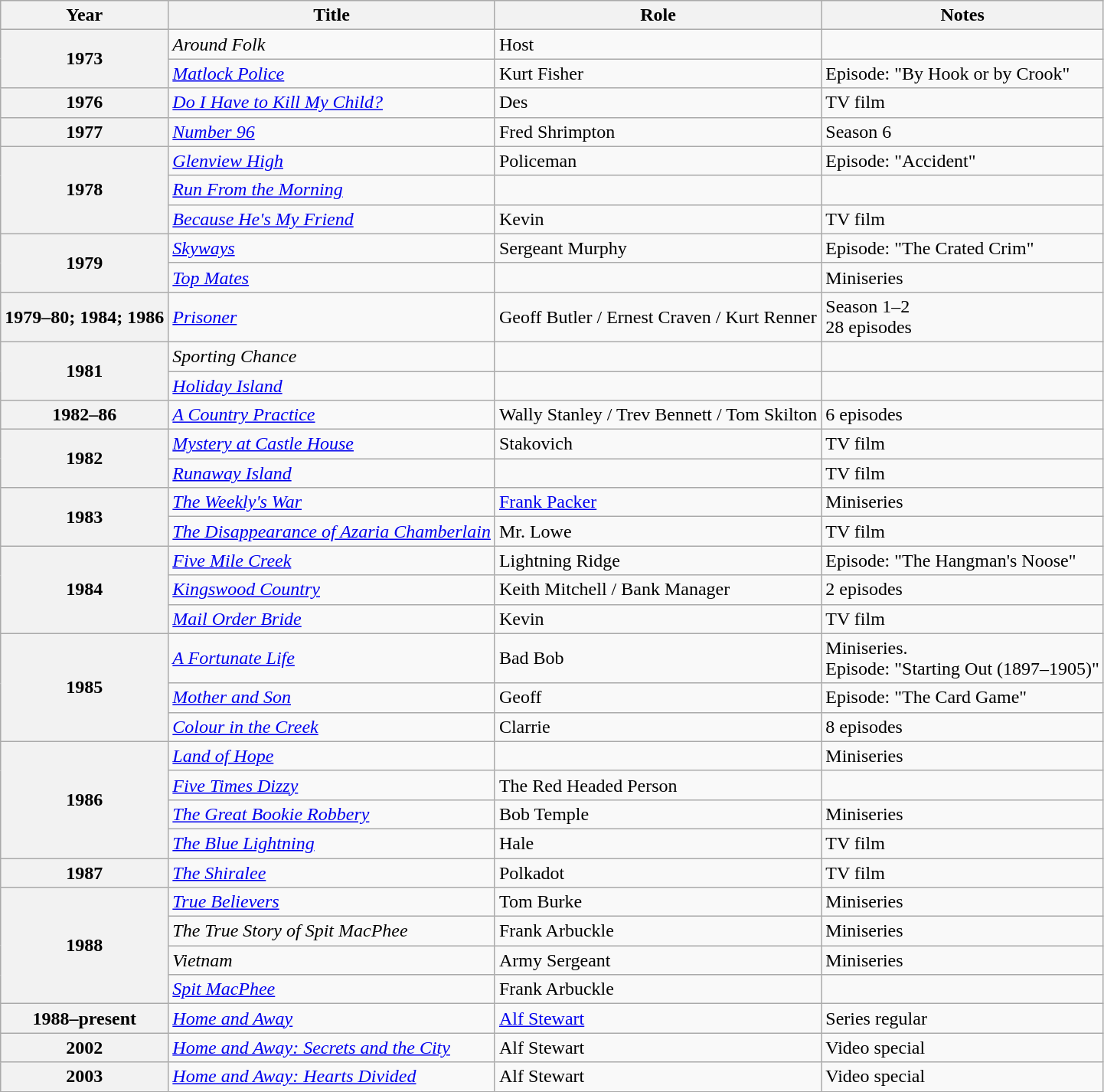<table class="wikitable plainrowheaders sortable">
<tr>
<th scope="col">Year</th>
<th scope="col">Title</th>
<th scope="col">Role</th>
<th scope="col" class="unsortable">Notes</th>
</tr>
<tr>
<th scope="row" rowspan="2">1973</th>
<td><em>Around Folk</em></td>
<td>Host</td>
<td></td>
</tr>
<tr>
<td><em><a href='#'>Matlock Police</a></em></td>
<td>Kurt Fisher</td>
<td>Episode: "By Hook or by Crook"</td>
</tr>
<tr>
<th scope="row">1976</th>
<td><em><a href='#'>Do I Have to Kill My Child?</a></em></td>
<td>Des</td>
<td>TV film</td>
</tr>
<tr>
<th scope="row">1977</th>
<td><em><a href='#'>Number 96</a></em></td>
<td>Fred Shrimpton</td>
<td>Season 6</td>
</tr>
<tr>
<th scope="row" rowspan="3">1978</th>
<td><em><a href='#'>Glenview High</a></em></td>
<td>Policeman</td>
<td>Episode: "Accident"</td>
</tr>
<tr>
<td><em><a href='#'>Run From the Morning</a></em></td>
<td></td>
<td></td>
</tr>
<tr>
<td><em><a href='#'>Because He's My Friend</a></em></td>
<td>Kevin</td>
<td>TV film</td>
</tr>
<tr>
<th scope="row" rowspan="2">1979</th>
<td><em><a href='#'>Skyways</a></em></td>
<td>Sergeant Murphy</td>
<td>Episode: "The Crated Crim"</td>
</tr>
<tr>
<td><em><a href='#'>Top Mates</a></em></td>
<td></td>
<td>Miniseries</td>
</tr>
<tr>
<th scope="row">1979–80; 1984; 1986</th>
<td><em><a href='#'>Prisoner</a></em></td>
<td>Geoff Butler / Ernest Craven / Kurt Renner</td>
<td>Season 1–2<br>28 episodes</td>
</tr>
<tr>
<th scope="row" rowspan="2">1981</th>
<td><em>Sporting Chance</em></td>
<td></td>
<td></td>
</tr>
<tr>
<td><em><a href='#'>Holiday Island</a></em></td>
<td></td>
<td></td>
</tr>
<tr>
<th scope="row">1982–86</th>
<td><em><a href='#'>A Country Practice</a></em></td>
<td>Wally Stanley / Trev Bennett / Tom Skilton</td>
<td>6 episodes</td>
</tr>
<tr>
<th scope="row" rowspan="2">1982</th>
<td><em><a href='#'>Mystery at Castle House</a></em></td>
<td>Stakovich</td>
<td>TV film</td>
</tr>
<tr>
<td><em><a href='#'>Runaway Island</a></em></td>
<td></td>
<td>TV film</td>
</tr>
<tr>
<th scope="row" rowspan="2">1983</th>
<td><em><a href='#'>The Weekly's War</a></em></td>
<td><a href='#'>Frank Packer</a></td>
<td>Miniseries</td>
</tr>
<tr>
<td><em><a href='#'>The Disappearance of Azaria Chamberlain</a></em></td>
<td>Mr. Lowe</td>
<td>TV film</td>
</tr>
<tr>
<th scope="row" rowspan="3">1984</th>
<td><em><a href='#'>Five Mile Creek</a></em></td>
<td>Lightning Ridge</td>
<td>Episode: "The Hangman's Noose"</td>
</tr>
<tr>
<td><em><a href='#'>Kingswood Country</a></em></td>
<td>Keith Mitchell / Bank Manager</td>
<td>2 episodes</td>
</tr>
<tr>
<td><em><a href='#'>Mail Order Bride</a></em></td>
<td>Kevin</td>
<td>TV film</td>
</tr>
<tr>
<th scope="row" rowspan="3">1985</th>
<td><em><a href='#'>A Fortunate Life</a></em></td>
<td>Bad Bob</td>
<td>Miniseries.<br>Episode: "Starting Out (1897–1905)"</td>
</tr>
<tr>
<td><em><a href='#'>Mother and Son</a></em></td>
<td>Geoff</td>
<td>Episode: "The Card Game"</td>
</tr>
<tr>
<td><em><a href='#'>Colour in the Creek</a></em></td>
<td>Clarrie</td>
<td>8 episodes</td>
</tr>
<tr>
<th scope="row" rowspan="4">1986</th>
<td><em><a href='#'>Land of Hope</a></em></td>
<td></td>
<td>Miniseries</td>
</tr>
<tr>
<td><em><a href='#'>Five Times Dizzy</a></em></td>
<td>The Red Headed Person</td>
<td></td>
</tr>
<tr>
<td><em><a href='#'>The Great Bookie Robbery</a></em></td>
<td>Bob Temple</td>
<td>Miniseries</td>
</tr>
<tr>
<td><em><a href='#'>The Blue Lightning</a></em></td>
<td>Hale</td>
<td>TV film</td>
</tr>
<tr>
<th scope="row">1987</th>
<td><em><a href='#'>The Shiralee</a></em></td>
<td>Polkadot</td>
<td>TV film</td>
</tr>
<tr>
<th scope="row" rowspan="4">1988</th>
<td><em><a href='#'>True Believers</a></em></td>
<td>Tom Burke</td>
<td>Miniseries</td>
</tr>
<tr>
<td><em>The True Story of Spit MacPhee</em></td>
<td>Frank Arbuckle</td>
<td>Miniseries</td>
</tr>
<tr>
<td><em>Vietnam</em></td>
<td>Army Sergeant</td>
<td>Miniseries</td>
</tr>
<tr>
<td><em><a href='#'>Spit MacPhee</a></em></td>
<td>Frank Arbuckle</td>
<td></td>
</tr>
<tr>
<th scope="row">1988–present</th>
<td><em><a href='#'>Home and Away</a></em></td>
<td><a href='#'>Alf Stewart</a></td>
<td>Series regular</td>
</tr>
<tr>
<th scope="row">2002</th>
<td><em><a href='#'>Home and Away: Secrets and the City</a></em></td>
<td>Alf Stewart</td>
<td>Video special</td>
</tr>
<tr>
<th scope="row">2003</th>
<td><em><a href='#'>Home and Away: Hearts Divided</a></em></td>
<td>Alf Stewart</td>
<td>Video special</td>
</tr>
</table>
